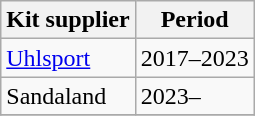<table class="wikitable">
<tr>
<th>Kit supplier</th>
<th>Period</th>
</tr>
<tr>
<td> <a href='#'>Uhlsport</a></td>
<td>2017–2023</td>
</tr>
<tr>
<td> Sandaland</td>
<td>2023–</td>
</tr>
<tr>
</tr>
</table>
